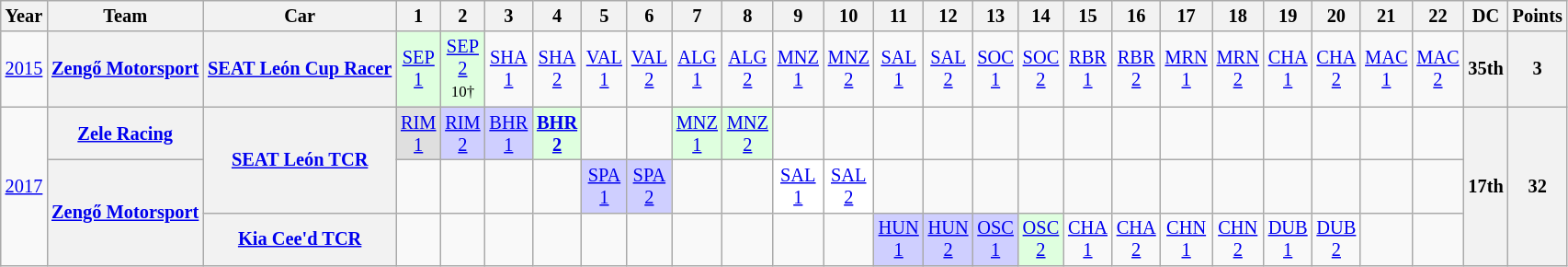<table class="wikitable" style="text-align:center; font-size:85%">
<tr>
<th>Year</th>
<th>Team</th>
<th>Car</th>
<th>1</th>
<th>2</th>
<th>3</th>
<th>4</th>
<th>5</th>
<th>6</th>
<th>7</th>
<th>8</th>
<th>9</th>
<th>10</th>
<th>11</th>
<th>12</th>
<th>13</th>
<th>14</th>
<th>15</th>
<th>16</th>
<th>17</th>
<th>18</th>
<th>19</th>
<th>20</th>
<th>21</th>
<th>22</th>
<th>DC</th>
<th>Points</th>
</tr>
<tr>
<td><a href='#'>2015</a></td>
<th><a href='#'>Zengő Motorsport</a></th>
<th><a href='#'>SEAT León Cup Racer</a></th>
<td style="background:#DFFFDF;"><a href='#'>SEP<br>1</a><br></td>
<td style="background:#DFFFDF;"><a href='#'>SEP<br>2</a><br><small>10†</small></td>
<td><a href='#'>SHA<br>1</a></td>
<td><a href='#'>SHA<br>2</a></td>
<td><a href='#'>VAL<br>1</a></td>
<td><a href='#'>VAL<br>2</a></td>
<td><a href='#'>ALG<br>1</a></td>
<td><a href='#'>ALG<br>2</a></td>
<td><a href='#'>MNZ<br>1</a></td>
<td><a href='#'>MNZ<br>2</a></td>
<td><a href='#'>SAL<br>1</a></td>
<td><a href='#'>SAL<br>2</a></td>
<td><a href='#'>SOC<br>1</a></td>
<td><a href='#'>SOC<br>2</a></td>
<td><a href='#'>RBR<br>1</a></td>
<td><a href='#'>RBR<br>2</a></td>
<td><a href='#'>MRN<br>1</a></td>
<td><a href='#'>MRN<br>2</a></td>
<td><a href='#'>CHA<br>1</a></td>
<td><a href='#'>CHA<br>2</a></td>
<td><a href='#'>MAC<br>1</a></td>
<td><a href='#'>MAC<br>2</a></td>
<th>35th</th>
<th>3</th>
</tr>
<tr>
<td rowspan=3><a href='#'>2017</a></td>
<th><a href='#'>Zele Racing</a></th>
<th rowspan=2><a href='#'>SEAT León TCR</a></th>
<td style="background:#DFDFDF;"><a href='#'>RIM<br>1</a><br></td>
<td style="background:#CFCFFF;"><a href='#'>RIM<br>2</a><br></td>
<td style="background:#CFCFFF;"><a href='#'>BHR<br>1</a><br></td>
<td style="background:#DFFFDF;"><strong><a href='#'>BHR<br>2</a></strong><br></td>
<td></td>
<td></td>
<td style="background:#DFFFDF;"><a href='#'>MNZ<br>1</a><br></td>
<td style="background:#DFFFDF;"><a href='#'>MNZ<br>2</a><br></td>
<td></td>
<td></td>
<td></td>
<td></td>
<td></td>
<td></td>
<td></td>
<td></td>
<td></td>
<td></td>
<td></td>
<td></td>
<td></td>
<td></td>
<th rowspan=3>17th</th>
<th rowspan=3>32</th>
</tr>
<tr>
<th rowspan=2><a href='#'>Zengő Motorsport</a></th>
<td></td>
<td></td>
<td></td>
<td></td>
<td style="background:#CFCFFF;"><a href='#'>SPA<br>1</a><br></td>
<td style="background:#CFCFFF;"><a href='#'>SPA<br>2</a><br></td>
<td></td>
<td></td>
<td style="background:#FFFFFF;"><a href='#'>SAL<br>1</a><br></td>
<td style="background:#FFFFFF;"><a href='#'>SAL<br>2</a><br></td>
<td></td>
<td></td>
<td></td>
<td></td>
<td></td>
<td></td>
<td></td>
<td></td>
<td></td>
<td></td>
<td></td>
<td></td>
</tr>
<tr>
<th><a href='#'>Kia Cee'd TCR</a></th>
<td></td>
<td></td>
<td></td>
<td></td>
<td></td>
<td></td>
<td></td>
<td></td>
<td></td>
<td></td>
<td style="background:#CFCFFF;"><a href='#'>HUN<br>1</a><br></td>
<td style="background:#CFCFFF;"><a href='#'>HUN<br>2</a><br></td>
<td style="background:#CFCFFF;"><a href='#'>OSC<br>1</a><br></td>
<td style="background:#DFFFDF;"><a href='#'>OSC<br>2</a><br></td>
<td><a href='#'>CHA<br>1</a></td>
<td><a href='#'>CHA<br>2</a></td>
<td><a href='#'>CHN<br>1</a></td>
<td><a href='#'>CHN<br>2</a></td>
<td><a href='#'>DUB<br>1</a></td>
<td><a href='#'>DUB<br>2</a></td>
<td></td>
<td></td>
</tr>
</table>
